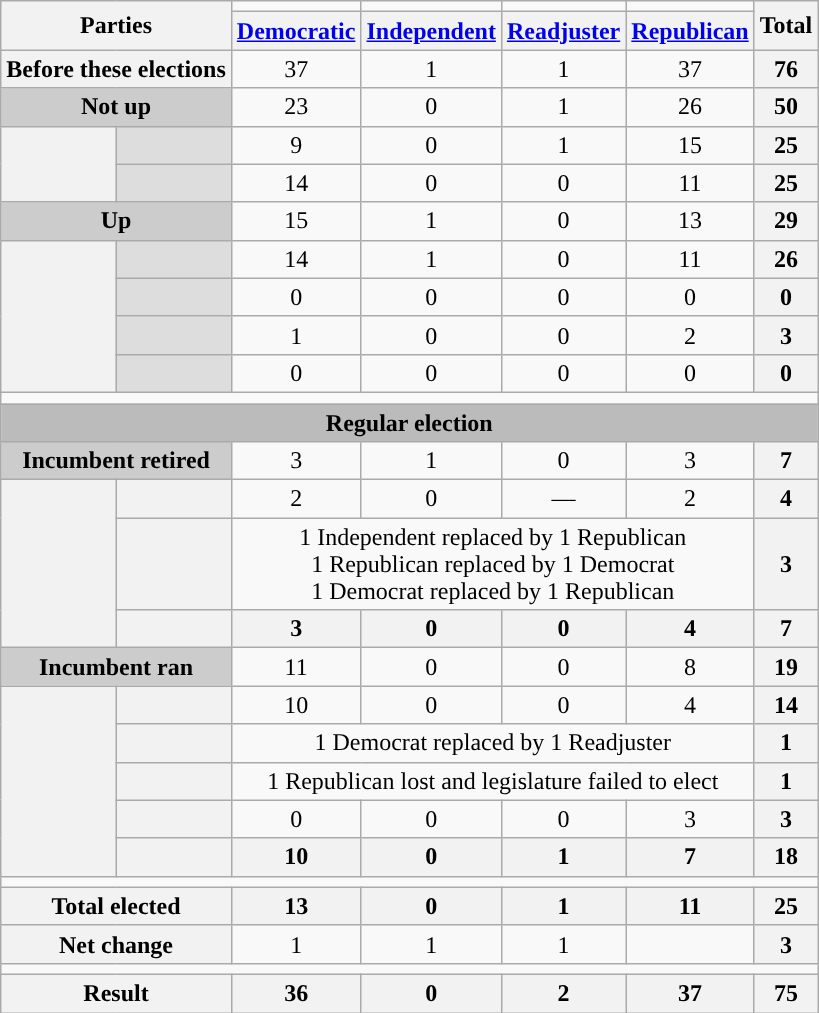<table class=wikitable style=text-align:center>
<tr>
<th colspan=2 rowspan=2>Parties</th>
<td style="background-color:"></td>
<td style="background-color:"></td>
<td style="background-color:"></td>
<td style="background-color:"></td>
<th rowspan=2>Total</th>
</tr>
<tr valign=bottom>
<th><a href='#'>Democratic</a></th>
<th><a href='#'>Independent</a></th>
<th><a href='#'>Readjuster</a></th>
<th><a href='#'>Republican</a></th>
</tr>
<tr>
<th colspan=2>Before these elections</th>
<td>37</td>
<td>1</td>
<td>1</td>
<td>37</td>
<th>76</th>
</tr>
<tr>
<th colspan=2 style="background:#ccc">Not up</th>
<td>23</td>
<td>0</td>
<td>1</td>
<td>26</td>
<th>50</th>
</tr>
<tr>
<th rowspan=2></th>
<th style="background:#ddd"></th>
<td>9</td>
<td>0</td>
<td>1</td>
<td>15</td>
<th>25</th>
</tr>
<tr>
<th style="background:#ddd"></th>
<td>14</td>
<td>0</td>
<td>0</td>
<td>11</td>
<th>25</th>
</tr>
<tr>
<th colspan=2 style="background:#ccc">Up</th>
<td>15 </td>
<td>1</td>
<td>0</td>
<td>13 </td>
<th>29 </th>
</tr>
<tr>
<th rowspan=4></th>
<th style="background:#ddd"></th>
<td>14</td>
<td>1</td>
<td>0</td>
<td>11</td>
<th>26</th>
</tr>
<tr>
<th style="background:#ddd"></th>
<td>0</td>
<td>0</td>
<td>0</td>
<td>0</td>
<th>0</th>
</tr>
<tr>
<th style="background:#ddd"></th>
<td>1</td>
<td>0</td>
<td>0</td>
<td>2</td>
<th>3</th>
</tr>
<tr>
<th style="background:#ddd"></th>
<td>0</td>
<td>0</td>
<td>0</td>
<td>0</td>
<th>0</th>
</tr>
<tr>
<td colspan=99></td>
</tr>
<tr>
<th colspan=7 style="background:#bbb">Regular election</th>
</tr>
<tr>
<th colspan=2 style="background:#ccc">Incumbent retired</th>
<td>3</td>
<td>1</td>
<td>0</td>
<td>3</td>
<th>7</th>
</tr>
<tr>
<th rowspan=3></th>
<th></th>
<td>2</td>
<td>0</td>
<td>—</td>
<td>2</td>
<th>4</th>
</tr>
<tr>
<th></th>
<td colspan=4>1 Independent replaced by 1 Republican<br>1 Republican replaced by 1 Democrat<br>1 Democrat replaced by 1 Republican</td>
<th>3</th>
</tr>
<tr>
<th></th>
<th>3</th>
<th>0</th>
<th>0</th>
<th>4</th>
<th>7</th>
</tr>
<tr>
<th colspan=2 style="background:#ccc">Incumbent ran</th>
<td>11</td>
<td>0</td>
<td>0</td>
<td>8</td>
<th>19</th>
</tr>
<tr>
<th rowspan=5></th>
<th></th>
<td>10</td>
<td>0</td>
<td>0</td>
<td>4</td>
<th>14</th>
</tr>
<tr>
<th></th>
<td colspan=4>1 Democrat replaced by 1 Readjuster</td>
<th>1</th>
</tr>
<tr>
<th></th>
<td colspan=4>1 Republican lost and legislature failed to elect</td>
<th>1</th>
</tr>
<tr>
<th></th>
<td>0</td>
<td>0</td>
<td>0</td>
<td>3</td>
<th>3</th>
</tr>
<tr>
<th></th>
<th>10</th>
<th>0</th>
<th>1</th>
<th>7</th>
<th>18</th>
</tr>
<tr>
<td colspan=99></td>
</tr>
<tr>
<th colspan=2>Total elected</th>
<th>13</th>
<th>0</th>
<th>1</th>
<th>11</th>
<th>25</th>
</tr>
<tr>
<th colspan=2>Net change</th>
<td>1</td>
<td>1</td>
<td>1</td>
<td></td>
<th>3</th>
</tr>
<tr>
<td colspan=99></td>
</tr>
<tr>
<th colspan=2><strong>Result</strong></th>
<th>36</th>
<th>0</th>
<th>2</th>
<th>37</th>
<th>75</th>
</tr>
</table>
